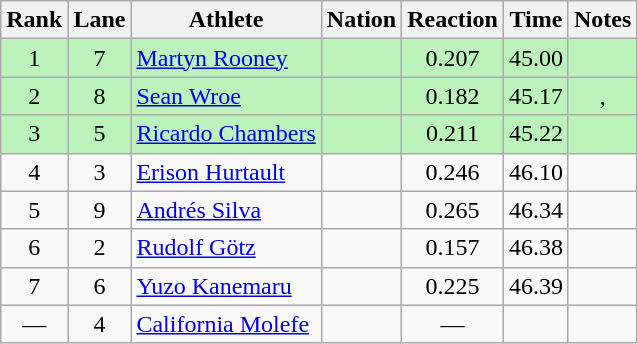<table class="wikitable sortable" style="text-align:center">
<tr>
<th>Rank</th>
<th>Lane</th>
<th>Athlete</th>
<th>Nation</th>
<th>Reaction</th>
<th>Time</th>
<th>Notes</th>
</tr>
<tr bgcolor=bbf3bb>
<td>1</td>
<td>7</td>
<td align=left><a href='#'>Martyn Rooney</a></td>
<td align=left></td>
<td>0.207</td>
<td>45.00</td>
<td></td>
</tr>
<tr bgcolor=bbf3bb>
<td>2</td>
<td>8</td>
<td align=left><a href='#'>Sean Wroe</a></td>
<td align=left></td>
<td>0.182</td>
<td>45.17</td>
<td>, </td>
</tr>
<tr bgcolor=bbf3bb>
<td>3</td>
<td>5</td>
<td align=left><a href='#'>Ricardo Chambers</a></td>
<td align=left></td>
<td>0.211</td>
<td>45.22</td>
<td></td>
</tr>
<tr>
<td>4</td>
<td>3</td>
<td align=left><a href='#'>Erison Hurtault</a></td>
<td align=left></td>
<td>0.246</td>
<td>46.10</td>
<td></td>
</tr>
<tr>
<td>5</td>
<td>9</td>
<td align=left><a href='#'>Andrés Silva</a></td>
<td align=left></td>
<td>0.265</td>
<td>46.34</td>
<td></td>
</tr>
<tr>
<td>6</td>
<td>2</td>
<td align=left><a href='#'>Rudolf Götz</a></td>
<td align=left></td>
<td>0.157</td>
<td>46.38</td>
<td></td>
</tr>
<tr>
<td>7</td>
<td>6</td>
<td align=left><a href='#'>Yuzo Kanemaru</a></td>
<td align=left></td>
<td>0.225</td>
<td>46.39</td>
<td></td>
</tr>
<tr>
<td data-sort-value=8>—</td>
<td>4</td>
<td align=left><a href='#'>California Molefe</a></td>
<td align=left></td>
<td data-sort-value=1.00>—</td>
<td data-sort-value=99.99></td>
<td></td>
</tr>
</table>
